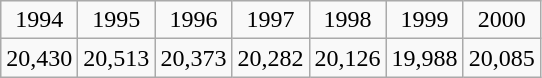<table class="wikitable" style="text-align:center">
<tr>
<td>1994</td>
<td>1995</td>
<td>1996</td>
<td>1997</td>
<td>1998</td>
<td>1999</td>
<td>2000</td>
</tr>
<tr>
<td>20,430</td>
<td>20,513</td>
<td>20,373</td>
<td>20,282</td>
<td>20,126</td>
<td>19,988</td>
<td>20,085</td>
</tr>
</table>
